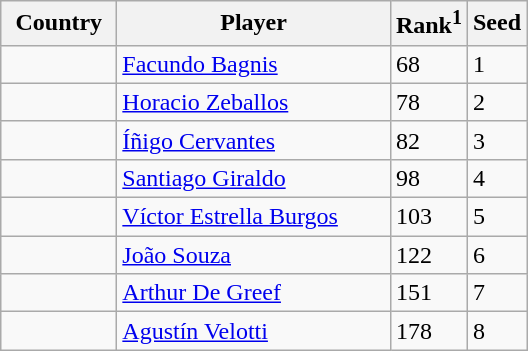<table class="sortable wikitable">
<tr>
<th width="70">Country</th>
<th width="175">Player</th>
<th>Rank<sup>1</sup></th>
<th>Seed</th>
</tr>
<tr>
<td></td>
<td><a href='#'>Facundo Bagnis</a></td>
<td>68</td>
<td>1</td>
</tr>
<tr>
<td></td>
<td><a href='#'>Horacio Zeballos</a></td>
<td>78</td>
<td>2</td>
</tr>
<tr>
<td></td>
<td><a href='#'>Íñigo Cervantes</a></td>
<td>82</td>
<td>3</td>
</tr>
<tr>
<td></td>
<td><a href='#'>Santiago Giraldo</a></td>
<td>98</td>
<td>4</td>
</tr>
<tr>
<td></td>
<td><a href='#'>Víctor Estrella Burgos</a></td>
<td>103</td>
<td>5</td>
</tr>
<tr>
<td></td>
<td><a href='#'>João Souza</a></td>
<td>122</td>
<td>6</td>
</tr>
<tr>
<td></td>
<td><a href='#'>Arthur De Greef</a></td>
<td>151</td>
<td>7</td>
</tr>
<tr>
<td></td>
<td><a href='#'>Agustín Velotti</a></td>
<td>178</td>
<td>8</td>
</tr>
</table>
